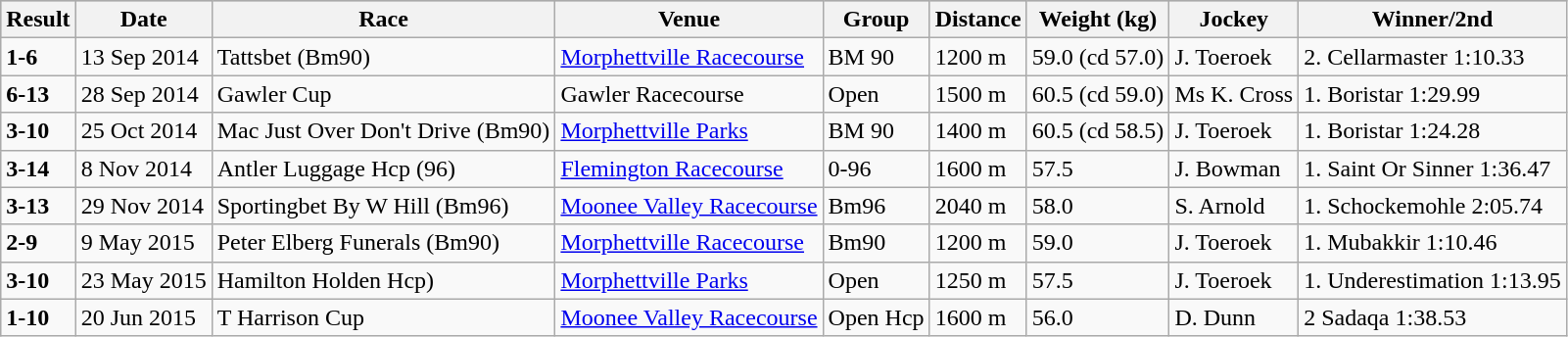<table class="wikitable">
<tr style="background:silver; color:black">
<th>Result</th>
<th>Date</th>
<th>Race</th>
<th>Venue</th>
<th>Group</th>
<th>Distance</th>
<th>Weight (kg)</th>
<th>Jockey</th>
<th>Winner/2nd</th>
</tr>
<tr>
<td><strong>1-6</strong></td>
<td>13 Sep 2014</td>
<td>Tattsbet (Bm90)</td>
<td><a href='#'>Morphettville Racecourse</a></td>
<td>BM 90</td>
<td>1200 m</td>
<td>59.0 (cd 57.0)</td>
<td>J. Toeroek</td>
<td>2. Cellarmaster 1:10.33</td>
</tr>
<tr>
<td><strong>6-13</strong></td>
<td>28 Sep 2014</td>
<td>Gawler Cup</td>
<td>Gawler Racecourse</td>
<td>Open</td>
<td>1500 m</td>
<td>60.5 (cd 59.0)</td>
<td>Ms K. Cross</td>
<td>1. Boristar 1:29.99</td>
</tr>
<tr>
<td><strong>3-10</strong></td>
<td>25 Oct 2014</td>
<td>Mac Just Over Don't Drive (Bm90)</td>
<td><a href='#'>Morphettville Parks</a></td>
<td>BM 90</td>
<td>1400 m</td>
<td>60.5 (cd 58.5)</td>
<td>J. Toeroek</td>
<td>1. Boristar 1:24.28</td>
</tr>
<tr>
<td><strong>3-14</strong></td>
<td>8 Nov 2014</td>
<td>Antler Luggage Hcp (96)</td>
<td><a href='#'>Flemington Racecourse</a></td>
<td>0-96</td>
<td>1600 m</td>
<td>57.5</td>
<td>J. Bowman</td>
<td>1. Saint Or Sinner 1:36.47</td>
</tr>
<tr>
<td><strong>3-13</strong></td>
<td>29 Nov 2014</td>
<td>Sportingbet By W Hill (Bm96)</td>
<td><a href='#'>Moonee Valley Racecourse</a></td>
<td>Bm96</td>
<td>2040 m</td>
<td>58.0</td>
<td>S. Arnold</td>
<td>1. Schockemohle 2:05.74</td>
</tr>
<tr>
<td><strong>2-9</strong></td>
<td>9 May 2015</td>
<td>Peter Elberg Funerals (Bm90)</td>
<td><a href='#'>Morphettville Racecourse</a></td>
<td>Bm90</td>
<td>1200 m</td>
<td>59.0</td>
<td>J. Toeroek</td>
<td>1. Mubakkir 1:10.46</td>
</tr>
<tr>
<td><strong>3-10</strong></td>
<td>23 May 2015</td>
<td>Hamilton Holden Hcp)</td>
<td><a href='#'>Morphettville Parks</a></td>
<td>Open</td>
<td>1250 m</td>
<td>57.5</td>
<td>J. Toeroek</td>
<td>1. Underestimation 1:13.95</td>
</tr>
<tr>
<td><strong>1-10</strong></td>
<td>20 Jun 2015</td>
<td>T Harrison Cup</td>
<td><a href='#'>Moonee Valley Racecourse</a></td>
<td>Open Hcp</td>
<td>1600 m</td>
<td>56.0</td>
<td>D. Dunn</td>
<td>2 Sadaqa 1:38.53</td>
</tr>
</table>
